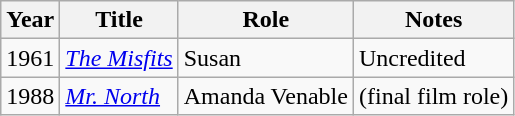<table class="wikitable">
<tr>
<th>Year</th>
<th>Title</th>
<th>Role</th>
<th>Notes</th>
</tr>
<tr>
<td>1961</td>
<td><em><a href='#'>The Misfits</a></em></td>
<td>Susan</td>
<td>Uncredited</td>
</tr>
<tr>
<td>1988</td>
<td><em><a href='#'>Mr. North</a></em></td>
<td>Amanda Venable</td>
<td>(final film role)</td>
</tr>
</table>
